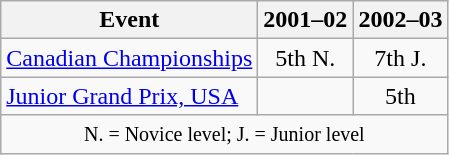<table class="wikitable" style="text-align:center">
<tr>
<th>Event</th>
<th>2001–02</th>
<th>2002–03</th>
</tr>
<tr>
<td align=left><a href='#'>Canadian Championships</a></td>
<td>5th N.</td>
<td>7th J.</td>
</tr>
<tr>
<td align=left><a href='#'>Junior Grand Prix, USA</a></td>
<td></td>
<td>5th</td>
</tr>
<tr>
<td colspan=3 align=center><small> N. = Novice level; J. = Junior level </small></td>
</tr>
</table>
